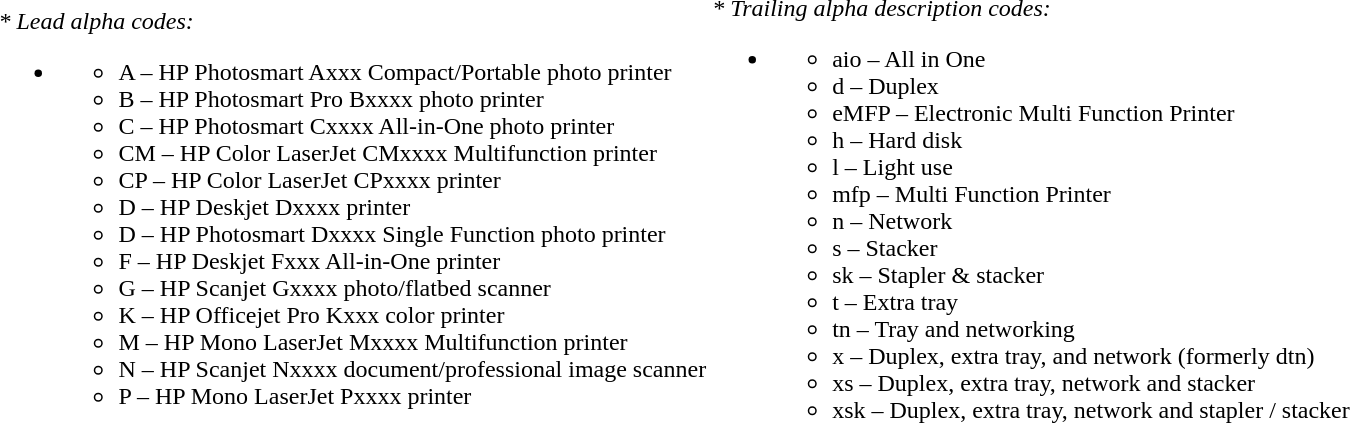<table>
<tr>
<td><em>* Lead alpha codes:</em><br><ul><li><ul><li>A – HP Photosmart Axxx Compact/Portable photo printer</li><li>B – HP Photosmart Pro Bxxxx photo printer</li><li>C – HP Photosmart Cxxxx All-in-One photo printer</li><li>CM – HP Color LaserJet CMxxxx Multifunction printer</li><li>CP – HP Color LaserJet CPxxxx printer</li><li>D – HP Deskjet Dxxxx printer</li><li>D – HP Photosmart Dxxxx Single Function photo printer</li><li>F – HP Deskjet Fxxx All-in-One printer</li><li>G – HP Scanjet Gxxxx photo/flatbed scanner</li><li>K – HP Officejet Pro Kxxx color printer</li><li>M – HP Mono LaserJet Mxxxx Multifunction printer</li><li>N – HP Scanjet Nxxxx document/professional image scanner</li><li>P – HP Mono LaserJet Pxxxx printer</li></ul></li></ul></td>
<td><em>* Trailing alpha description codes:</em><br><ul><li><ul><li>aio – All in One</li><li>d – Duplex</li><li>eMFP – Electronic Multi Function Printer</li><li>h – Hard disk</li><li>l – Light use</li><li>mfp – Multi Function Printer</li><li>n – Network</li><li>s – Stacker</li><li>sk – Stapler & stacker</li><li>t – Extra tray</li><li>tn – Tray and networking</li><li>x – Duplex, extra tray, and network (formerly dtn)</li><li>xs – Duplex, extra tray, network and stacker</li><li>xsk – Duplex, extra tray, network and stapler / stacker</li></ul></li></ul></td>
</tr>
</table>
